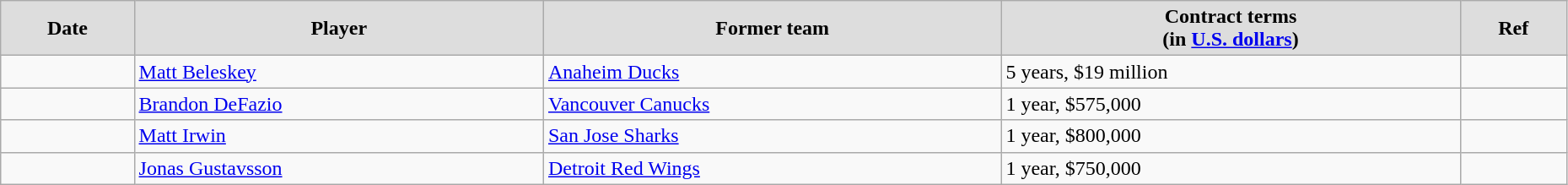<table class="wikitable" width=98%>
<tr align="center" bgcolor="#dddddd">
<td><strong>Date</strong></td>
<td><strong>Player</strong></td>
<td><strong>Former team</strong></td>
<td><strong>Contract terms</strong><br><strong>(in <a href='#'>U.S. dollars</a>)</strong></td>
<td><strong>Ref</strong></td>
</tr>
<tr>
<td></td>
<td><a href='#'>Matt Beleskey</a></td>
<td><a href='#'>Anaheim Ducks</a></td>
<td>5 years, $19 million</td>
<td></td>
</tr>
<tr>
<td></td>
<td><a href='#'>Brandon DeFazio</a></td>
<td><a href='#'>Vancouver Canucks</a></td>
<td>1 year, $575,000</td>
<td></td>
</tr>
<tr>
<td></td>
<td><a href='#'>Matt Irwin</a></td>
<td><a href='#'>San Jose Sharks</a></td>
<td>1 year, $800,000</td>
<td></td>
</tr>
<tr>
<td></td>
<td><a href='#'>Jonas Gustavsson</a></td>
<td><a href='#'>Detroit Red Wings</a></td>
<td>1 year, $750,000</td>
<td></td>
</tr>
</table>
